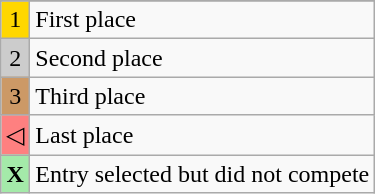<table class="wikitable">
<tr>
</tr>
<tr>
<td style="text-align:center; background-color:#FFD700;">1</td>
<td>First place</td>
</tr>
<tr>
<td style="text-align:center; background-color:#CCC;">2</td>
<td>Second place</td>
</tr>
<tr>
<td style="text-align:center; background-color:#C96;">3</td>
<td>Third place</td>
</tr>
<tr>
<td style="text-align:center; background-color:#FE8080;">◁</td>
<td>Last place</td>
</tr>
<tr>
<td style="text-align:center; background-color:#A4EAA9;"><strong>X</strong></td>
<td>Entry selected but did not compete<br></td>
</tr>
</table>
